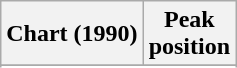<table class="wikitable sortable plainrowheaders">
<tr>
<th scope="col">Chart (1990)</th>
<th scope="col">Peak<br>position</th>
</tr>
<tr>
</tr>
<tr>
</tr>
</table>
